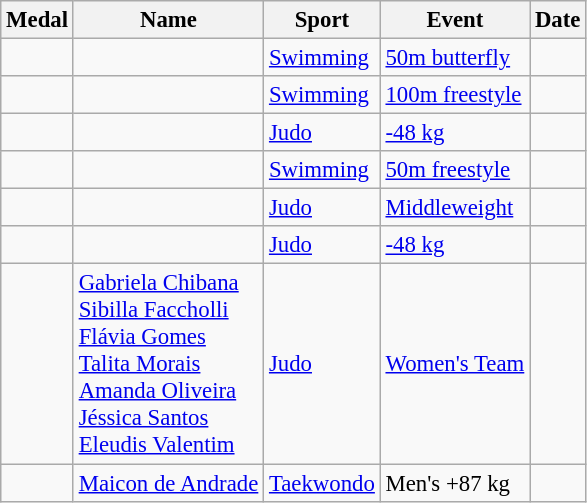<table class="wikitable sortable" style="font-size: 95%;">
<tr>
<th>Medal</th>
<th>Name</th>
<th>Sport</th>
<th>Event</th>
<th>Date</th>
</tr>
<tr>
<td></td>
<td></td>
<td><a href='#'>Swimming</a></td>
<td><a href='#'>50m butterfly</a></td>
<td></td>
</tr>
<tr>
<td></td>
<td></td>
<td><a href='#'>Swimming</a></td>
<td><a href='#'>100m freestyle</a></td>
<td></td>
</tr>
<tr>
<td></td>
<td></td>
<td><a href='#'>Judo</a></td>
<td><a href='#'>-48 kg</a></td>
<td></td>
</tr>
<tr>
<td></td>
<td></td>
<td><a href='#'>Swimming</a></td>
<td><a href='#'>50m freestyle</a></td>
<td></td>
</tr>
<tr>
<td></td>
<td></td>
<td><a href='#'>Judo</a></td>
<td><a href='#'>Middleweight</a></td>
<td></td>
</tr>
<tr>
<td></td>
<td></td>
<td><a href='#'>Judo</a></td>
<td><a href='#'>-48 kg</a></td>
<td></td>
</tr>
<tr>
<td></td>
<td><a href='#'>Gabriela Chibana</a> <br> <a href='#'>Sibilla Faccholli</a> <br><a href='#'>Flávia Gomes</a> <br><a href='#'>Talita Morais</a> <br><a href='#'>Amanda Oliveira</a> <br><a href='#'>Jéssica Santos</a> <br><a href='#'>Eleudis Valentim</a></td>
<td><a href='#'>Judo</a></td>
<td><a href='#'>Women's Team</a></td>
<td></td>
</tr>
<tr>
<td></td>
<td><a href='#'>Maicon de Andrade</a></td>
<td><a href='#'>Taekwondo</a></td>
<td>Men's +87 kg</td>
<td></td>
</tr>
</table>
